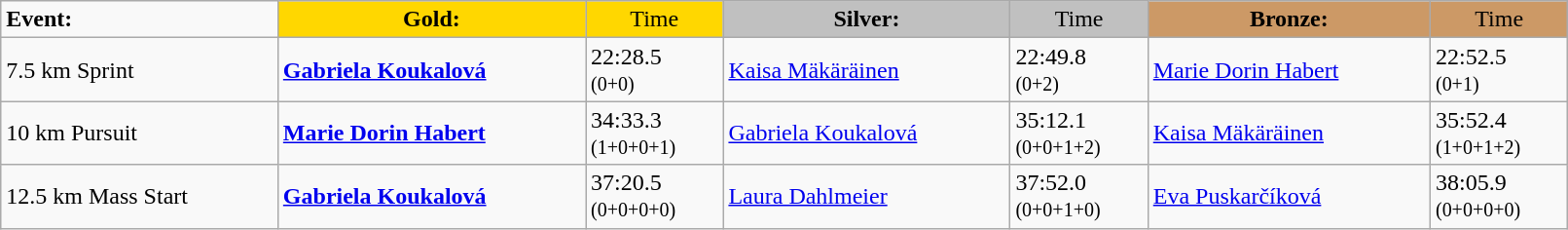<table class="wikitable" width=85%>
<tr>
<td><strong>Event:</strong></td>
<td style="text-align:center;background-color:gold;"><strong>Gold:</strong></td>
<td style="text-align:center;background-color:gold;">Time</td>
<td style="text-align:center;background-color:silver;"><strong>Silver:</strong></td>
<td style="text-align:center;background-color:silver;">Time</td>
<td style="text-align:center;background-color:#CC9966;"><strong>Bronze:</strong></td>
<td style="text-align:center;background-color:#CC9966;">Time</td>
</tr>
<tr>
<td>7.5 km Sprint<br></td>
<td><strong><a href='#'>Gabriela Koukalová</a></strong><br><small></small></td>
<td>22:28.5<br><small>(0+0)</small></td>
<td><a href='#'>Kaisa Mäkäräinen</a><br><small></small></td>
<td>22:49.8<br><small>(0+2)</small></td>
<td><a href='#'>Marie Dorin Habert</a><br><small></small></td>
<td>22:52.5<br><small>(0+1)</small></td>
</tr>
<tr>
<td>10 km Pursuit<br></td>
<td><strong><a href='#'>Marie Dorin Habert</a></strong><br><small></small></td>
<td>34:33.3<br><small>(1+0+0+1)</small></td>
<td><a href='#'>Gabriela Koukalová</a><br><small></small></td>
<td>35:12.1<br><small>(0+0+1+2)</small></td>
<td><a href='#'>Kaisa Mäkäräinen</a><br><small></small></td>
<td>35:52.4<br><small>(1+0+1+2)</small></td>
</tr>
<tr>
<td>12.5 km Mass Start<br></td>
<td><strong><a href='#'>Gabriela Koukalová</a></strong><br><small></small></td>
<td>37:20.5<br><small>(0+0+0+0)</small></td>
<td><a href='#'>Laura Dahlmeier</a><br><small></small></td>
<td>37:52.0<br><small>(0+0+1+0)</small></td>
<td><a href='#'>Eva Puskarčíková</a><br><small></small></td>
<td>38:05.9<br><small>(0+0+0+0)</small></td>
</tr>
</table>
